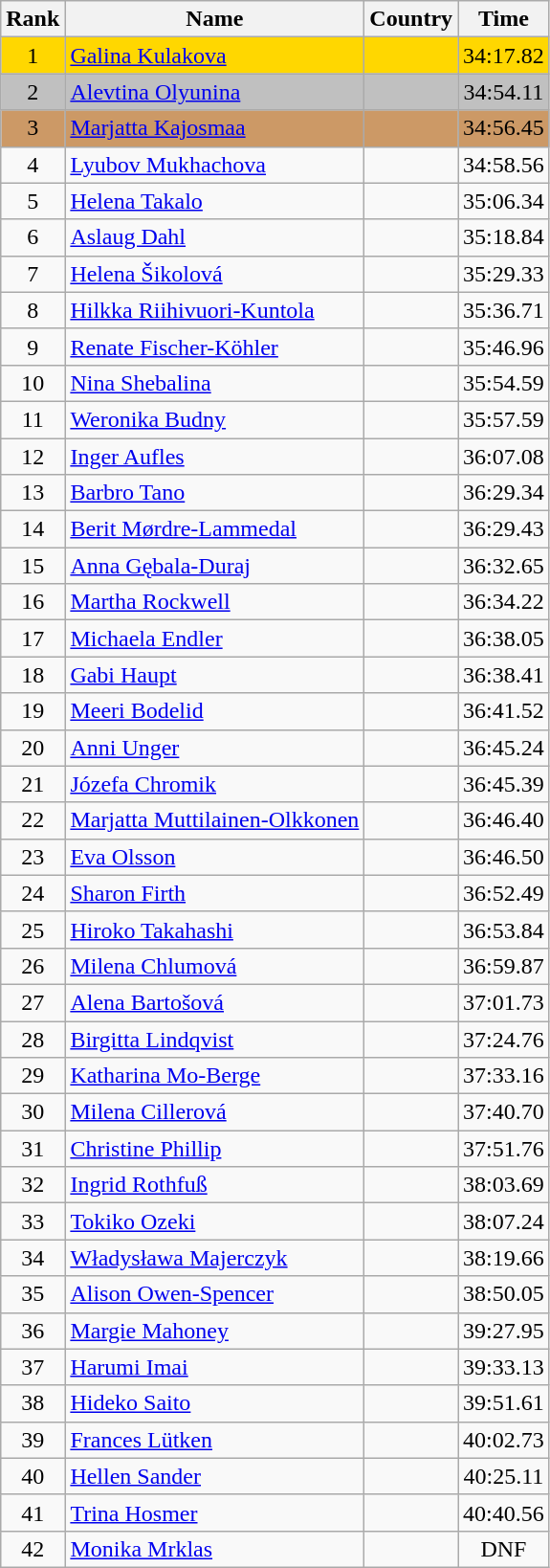<table class="wikitable sortable" style="text-align:center">
<tr>
<th>Rank</th>
<th>Name</th>
<th>Country</th>
<th>Time</th>
</tr>
<tr bgcolor=gold>
<td>1</td>
<td align="left"><a href='#'>Galina Kulakova</a></td>
<td align="left"></td>
<td>34:17.82</td>
</tr>
<tr bgcolor=silver>
<td>2</td>
<td align="left"><a href='#'>Alevtina Olyunina</a></td>
<td align="left"></td>
<td>34:54.11</td>
</tr>
<tr bgcolor=#CC9966>
<td>3</td>
<td align="left"><a href='#'>Marjatta Kajosmaa</a></td>
<td align="left"></td>
<td>34:56.45</td>
</tr>
<tr>
<td>4</td>
<td align="left"><a href='#'>Lyubov Mukhachova</a></td>
<td align="left"></td>
<td>34:58.56</td>
</tr>
<tr>
<td>5</td>
<td align="left"><a href='#'>Helena Takalo</a></td>
<td align="left"></td>
<td>35:06.34</td>
</tr>
<tr>
<td>6</td>
<td align="left"><a href='#'>Aslaug Dahl</a></td>
<td align="left"></td>
<td>35:18.84</td>
</tr>
<tr>
<td>7</td>
<td align="left"><a href='#'>Helena Šikolová</a></td>
<td align="left"></td>
<td>35:29.33</td>
</tr>
<tr>
<td>8</td>
<td align="left"><a href='#'>Hilkka Riihivuori-Kuntola</a></td>
<td align="left"></td>
<td>35:36.71</td>
</tr>
<tr>
<td>9</td>
<td align="left"><a href='#'>Renate Fischer-Köhler</a></td>
<td align="left"></td>
<td>35:46.96</td>
</tr>
<tr>
<td>10</td>
<td align="left"><a href='#'>Nina Shebalina</a></td>
<td align="left"></td>
<td>35:54.59</td>
</tr>
<tr>
<td>11</td>
<td align="left"><a href='#'>Weronika Budny</a></td>
<td align="left"></td>
<td>35:57.59</td>
</tr>
<tr>
<td>12</td>
<td align="left"><a href='#'>Inger Aufles</a></td>
<td align="left"></td>
<td>36:07.08</td>
</tr>
<tr>
<td>13</td>
<td align="left"><a href='#'>Barbro Tano</a></td>
<td align="left"></td>
<td>36:29.34</td>
</tr>
<tr>
<td>14</td>
<td align="left"><a href='#'>Berit Mørdre-Lammedal</a></td>
<td align="left"></td>
<td>36:29.43</td>
</tr>
<tr>
<td>15</td>
<td align="left"><a href='#'>Anna Gębala-Duraj</a></td>
<td align="left"></td>
<td>36:32.65</td>
</tr>
<tr>
<td>16</td>
<td align="left"><a href='#'>Martha Rockwell</a></td>
<td align="left"></td>
<td>36:34.22</td>
</tr>
<tr>
<td>17</td>
<td align="left"><a href='#'>Michaela Endler</a></td>
<td align="left"></td>
<td>36:38.05</td>
</tr>
<tr>
<td>18</td>
<td align="left"><a href='#'>Gabi Haupt</a></td>
<td align="left"></td>
<td>36:38.41</td>
</tr>
<tr>
<td>19</td>
<td align="left"><a href='#'>Meeri Bodelid</a></td>
<td align="left"></td>
<td>36:41.52</td>
</tr>
<tr>
<td>20</td>
<td align="left"><a href='#'>Anni Unger</a></td>
<td align="left"></td>
<td>36:45.24</td>
</tr>
<tr>
<td>21</td>
<td align="left"><a href='#'>Józefa Chromik</a></td>
<td align="left"></td>
<td>36:45.39</td>
</tr>
<tr>
<td>22</td>
<td align="left"><a href='#'>Marjatta Muttilainen-Olkkonen</a></td>
<td align="left"></td>
<td>36:46.40</td>
</tr>
<tr>
<td>23</td>
<td align="left"><a href='#'>Eva Olsson</a></td>
<td align="left"></td>
<td>36:46.50</td>
</tr>
<tr>
<td>24</td>
<td align="left"><a href='#'>Sharon Firth</a></td>
<td align="left"></td>
<td>36:52.49</td>
</tr>
<tr>
<td>25</td>
<td align="left"><a href='#'>Hiroko Takahashi</a></td>
<td align="left"></td>
<td>36:53.84</td>
</tr>
<tr>
<td>26</td>
<td align="left"><a href='#'>Milena Chlumová</a></td>
<td align="left"></td>
<td>36:59.87</td>
</tr>
<tr>
<td>27</td>
<td align="left"><a href='#'>Alena Bartošová</a></td>
<td align="left"></td>
<td>37:01.73</td>
</tr>
<tr>
<td>28</td>
<td align="left"><a href='#'>Birgitta Lindqvist</a></td>
<td align="left"></td>
<td>37:24.76</td>
</tr>
<tr>
<td>29</td>
<td align="left"><a href='#'>Katharina Mo-Berge</a></td>
<td align="left"></td>
<td>37:33.16</td>
</tr>
<tr>
<td>30</td>
<td align="left"><a href='#'>Milena Cillerová</a></td>
<td align="left"></td>
<td>37:40.70</td>
</tr>
<tr>
<td>31</td>
<td align="left"><a href='#'>Christine Phillip</a></td>
<td align="left"></td>
<td>37:51.76</td>
</tr>
<tr>
<td>32</td>
<td align="left"><a href='#'>Ingrid Rothfuß</a></td>
<td align="left"></td>
<td>38:03.69</td>
</tr>
<tr>
<td>33</td>
<td align="left"><a href='#'>Tokiko Ozeki</a></td>
<td align="left"></td>
<td>38:07.24</td>
</tr>
<tr>
<td>34</td>
<td align="left"><a href='#'>Władysława Majerczyk</a></td>
<td align="left"></td>
<td>38:19.66</td>
</tr>
<tr>
<td>35</td>
<td align="left"><a href='#'>Alison Owen-Spencer</a></td>
<td align="left"></td>
<td>38:50.05</td>
</tr>
<tr>
<td>36</td>
<td align="left"><a href='#'>Margie Mahoney</a></td>
<td align="left"></td>
<td>39:27.95</td>
</tr>
<tr>
<td>37</td>
<td align="left"><a href='#'>Harumi Imai</a></td>
<td align="left"></td>
<td>39:33.13</td>
</tr>
<tr>
<td>38</td>
<td align="left"><a href='#'>Hideko Saito</a></td>
<td align="left"></td>
<td>39:51.61</td>
</tr>
<tr>
<td>39</td>
<td align="left"><a href='#'>Frances Lütken</a></td>
<td align="left"></td>
<td>40:02.73</td>
</tr>
<tr>
<td>40</td>
<td align="left"><a href='#'>Hellen Sander</a></td>
<td align="left"></td>
<td>40:25.11</td>
</tr>
<tr>
<td>41</td>
<td align="left"><a href='#'>Trina Hosmer</a></td>
<td align="left"></td>
<td>40:40.56</td>
</tr>
<tr>
<td>42</td>
<td align="left"><a href='#'>Monika Mrklas</a></td>
<td align="left"></td>
<td>DNF</td>
</tr>
</table>
